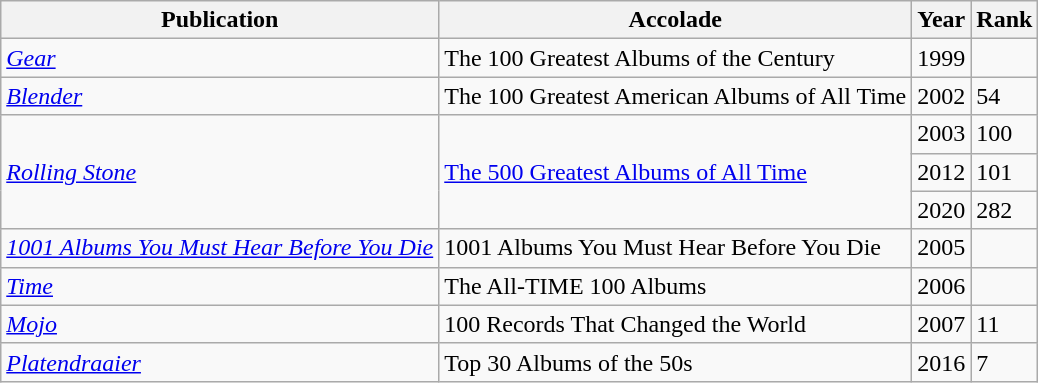<table class="wikitable">
<tr>
<th>Publication</th>
<th>Accolade</th>
<th>Year</th>
<th>Rank</th>
</tr>
<tr>
<td><em><a href='#'>Gear</a></em></td>
<td>The 100 Greatest Albums of the Century</td>
<td>1999</td>
<td></td>
</tr>
<tr>
<td><em><a href='#'>Blender</a></em></td>
<td>The 100 Greatest American Albums of All Time</td>
<td>2002</td>
<td>54</td>
</tr>
<tr>
<td rowspan=3><em><a href='#'>Rolling Stone</a></em></td>
<td rowspan=3><a href='#'>The 500 Greatest Albums of All Time</a></td>
<td>2003</td>
<td>100</td>
</tr>
<tr>
<td>2012</td>
<td>101</td>
</tr>
<tr>
<td>2020</td>
<td>282</td>
</tr>
<tr>
<td><em><a href='#'>1001 Albums You Must Hear Before You Die</a></em></td>
<td>1001 Albums You Must Hear Before You Die</td>
<td>2005</td>
<td></td>
</tr>
<tr>
<td><em><a href='#'>Time</a></em></td>
<td>The All-TIME 100 Albums</td>
<td>2006</td>
<td></td>
</tr>
<tr>
<td><em><a href='#'>Mojo</a></em></td>
<td>100 Records That Changed the World</td>
<td>2007</td>
<td>11</td>
</tr>
<tr>
<td><em><a href='#'>Platendraaier</a></em></td>
<td>Top 30 Albums of the 50s</td>
<td>2016</td>
<td>7</td>
</tr>
</table>
